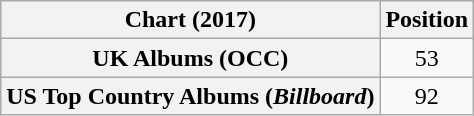<table class="wikitable sortable plainrowheaders" style="text-align:center">
<tr>
<th scope="col">Chart (2017)</th>
<th scope="col">Position</th>
</tr>
<tr>
<th scope="row">UK Albums (OCC)</th>
<td>53</td>
</tr>
<tr>
<th scope="row">US Top Country Albums (<em>Billboard</em>)</th>
<td>92</td>
</tr>
</table>
